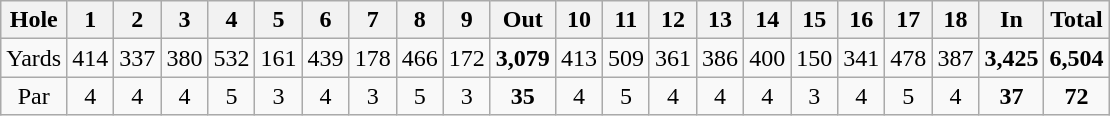<table class="wikitable" style="text-align:center">
<tr>
<th align="left">Hole</th>
<th>1</th>
<th>2</th>
<th>3</th>
<th>4</th>
<th>5</th>
<th>6</th>
<th>7</th>
<th>8</th>
<th>9</th>
<th>Out</th>
<th>10</th>
<th>11</th>
<th>12</th>
<th>13</th>
<th>14</th>
<th>15</th>
<th>16</th>
<th>17</th>
<th>18</th>
<th>In</th>
<th>Total</th>
</tr>
<tr>
<td align="center">Yards</td>
<td>414</td>
<td>337</td>
<td>380</td>
<td>532</td>
<td>161</td>
<td>439</td>
<td>178</td>
<td>466</td>
<td>172</td>
<td><strong>3,079</strong></td>
<td>413</td>
<td>509</td>
<td>361</td>
<td>386</td>
<td>400</td>
<td>150</td>
<td>341</td>
<td>478</td>
<td>387</td>
<td><strong>3,425</strong></td>
<td><strong>6,504</strong></td>
</tr>
<tr>
<td align="center">Par</td>
<td>4</td>
<td>4</td>
<td>4</td>
<td>5</td>
<td>3</td>
<td>4</td>
<td>3</td>
<td>5</td>
<td>3</td>
<td><strong>35</strong></td>
<td>4</td>
<td>5</td>
<td>4</td>
<td>4</td>
<td>4</td>
<td>3</td>
<td>4</td>
<td>5</td>
<td>4</td>
<td><strong>37</strong></td>
<td><strong>72</strong></td>
</tr>
</table>
